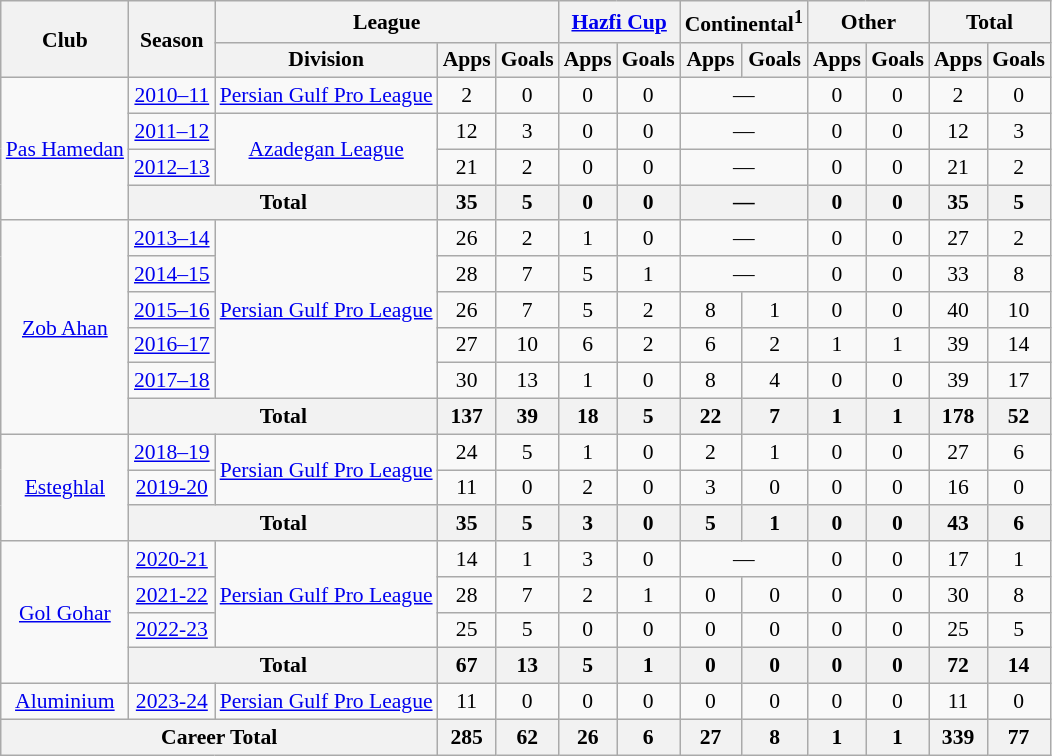<table class="wikitable" style="font-size:90%; text-align:center;">
<tr>
<th rowspan="2">Club</th>
<th rowspan="2">Season</th>
<th colspan="3">League</th>
<th colspan="2"><a href='#'>Hazfi Cup</a></th>
<th colspan="2">Continental<sup>1</sup></th>
<th colspan=2>Other</th>
<th colspan="2">Total</th>
</tr>
<tr>
<th>Division</th>
<th>Apps</th>
<th>Goals</th>
<th>Apps</th>
<th>Goals</th>
<th>Apps</th>
<th>Goals</th>
<th>Apps</th>
<th>Goals</th>
<th>Apps</th>
<th>Goals</th>
</tr>
<tr>
<td rowspan="4"><a href='#'>Pas Hamedan</a></td>
<td><a href='#'>2010–11</a></td>
<td><a href='#'>Persian Gulf Pro League</a></td>
<td>2</td>
<td>0</td>
<td>0</td>
<td>0</td>
<td colspan="2">—</td>
<td>0</td>
<td>0</td>
<td>2</td>
<td>0</td>
</tr>
<tr>
<td><a href='#'>2011–12</a></td>
<td rowspan="2"><a href='#'>Azadegan League</a></td>
<td>12</td>
<td>3</td>
<td>0</td>
<td>0</td>
<td colspan="2">—</td>
<td>0</td>
<td>0</td>
<td>12</td>
<td>3</td>
</tr>
<tr>
<td><a href='#'>2012–13</a></td>
<td>21</td>
<td>2</td>
<td>0</td>
<td>0</td>
<td colspan="2">—</td>
<td>0</td>
<td>0</td>
<td>21</td>
<td>2</td>
</tr>
<tr>
<th colspan="2">Total</th>
<th>35</th>
<th>5</th>
<th>0</th>
<th>0</th>
<th colspan="2">—</th>
<th>0</th>
<th>0</th>
<th>35</th>
<th>5</th>
</tr>
<tr>
<td rowspan="6"><a href='#'>Zob Ahan</a></td>
<td><a href='#'>2013–14</a></td>
<td rowspan="5"><a href='#'>Persian Gulf Pro League</a></td>
<td>26</td>
<td>2</td>
<td>1</td>
<td>0</td>
<td colspan="2">—</td>
<td>0</td>
<td>0</td>
<td>27</td>
<td>2</td>
</tr>
<tr>
<td><a href='#'>2014–15</a></td>
<td>28</td>
<td>7</td>
<td>5</td>
<td>1</td>
<td colspan="2">—</td>
<td>0</td>
<td>0</td>
<td>33</td>
<td>8</td>
</tr>
<tr>
<td><a href='#'>2015–16</a></td>
<td>26</td>
<td>7</td>
<td>5</td>
<td>2</td>
<td>8</td>
<td>1</td>
<td>0</td>
<td>0</td>
<td>40</td>
<td>10</td>
</tr>
<tr>
<td><a href='#'>2016–17</a></td>
<td>27</td>
<td>10</td>
<td>6</td>
<td>2</td>
<td>6</td>
<td>2</td>
<td>1</td>
<td>1</td>
<td>39</td>
<td>14</td>
</tr>
<tr>
<td><a href='#'>2017–18</a></td>
<td>30</td>
<td>13</td>
<td>1</td>
<td>0</td>
<td>8</td>
<td>4</td>
<td>0</td>
<td>0</td>
<td>39</td>
<td>17</td>
</tr>
<tr>
<th colspan=2>Total</th>
<th>137</th>
<th>39</th>
<th>18</th>
<th>5</th>
<th>22</th>
<th>7</th>
<th>1</th>
<th>1</th>
<th>178</th>
<th>52</th>
</tr>
<tr>
<td rowspan="3"><a href='#'>Esteghlal</a></td>
<td><a href='#'>2018–19</a></td>
<td rowspan="2"><a href='#'>Persian Gulf Pro League</a></td>
<td>24</td>
<td>5</td>
<td>1</td>
<td>0</td>
<td>2</td>
<td>1</td>
<td>0</td>
<td>0</td>
<td>27</td>
<td>6</td>
</tr>
<tr>
<td><a href='#'>2019-20</a></td>
<td>11</td>
<td>0</td>
<td>2</td>
<td>0</td>
<td>3</td>
<td>0</td>
<td>0</td>
<td>0</td>
<td>16</td>
<td>0</td>
</tr>
<tr>
<th colspan=2>Total</th>
<th>35</th>
<th>5</th>
<th>3</th>
<th>0</th>
<th>5</th>
<th>1</th>
<th>0</th>
<th>0</th>
<th>43</th>
<th>6</th>
</tr>
<tr>
<td rowspan="4"><a href='#'>Gol Gohar</a></td>
<td><a href='#'>2020-21</a></td>
<td rowspan="3"><a href='#'>Persian Gulf Pro League</a></td>
<td>14</td>
<td>1</td>
<td>3</td>
<td>0</td>
<td colspan="2">—</td>
<td>0</td>
<td>0</td>
<td>17</td>
<td>1</td>
</tr>
<tr>
<td><a href='#'>2021-22</a></td>
<td>28</td>
<td>7</td>
<td>2</td>
<td>1</td>
<td>0</td>
<td>0</td>
<td>0</td>
<td>0</td>
<td>30</td>
<td>8</td>
</tr>
<tr>
<td><a href='#'>2022-23</a></td>
<td>25</td>
<td>5</td>
<td>0</td>
<td>0</td>
<td>0</td>
<td>0</td>
<td>0</td>
<td>0</td>
<td>25</td>
<td>5</td>
</tr>
<tr>
<th colspan=2>Total</th>
<th>67</th>
<th>13</th>
<th>5</th>
<th>1</th>
<th>0</th>
<th>0</th>
<th>0</th>
<th>0</th>
<th>72</th>
<th>14</th>
</tr>
<tr>
<td><a href='#'>Aluminium</a></td>
<td><a href='#'>2023-24</a></td>
<td><a href='#'>Persian Gulf Pro League</a></td>
<td>11</td>
<td>0</td>
<td>0</td>
<td>0</td>
<td>0</td>
<td>0</td>
<td>0</td>
<td>0</td>
<td>11</td>
<td>0</td>
</tr>
<tr>
<th colspan=3>Career Total</th>
<th>285</th>
<th>62</th>
<th>26</th>
<th>6</th>
<th>27</th>
<th>8</th>
<th>1</th>
<th>1</th>
<th>339</th>
<th>77</th>
</tr>
</table>
